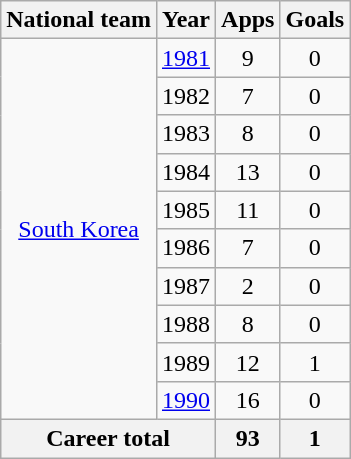<table class="wikitable" style="text-align:center">
<tr>
<th>National team</th>
<th>Year</th>
<th>Apps</th>
<th>Goals</th>
</tr>
<tr>
<td rowspan="10"><a href='#'>South Korea</a></td>
<td><a href='#'>1981</a></td>
<td>9</td>
<td>0</td>
</tr>
<tr>
<td>1982</td>
<td>7</td>
<td>0</td>
</tr>
<tr>
<td>1983</td>
<td>8</td>
<td>0</td>
</tr>
<tr>
<td>1984</td>
<td>13</td>
<td>0</td>
</tr>
<tr>
<td>1985</td>
<td>11</td>
<td>0</td>
</tr>
<tr>
<td>1986</td>
<td>7</td>
<td>0</td>
</tr>
<tr>
<td>1987</td>
<td>2</td>
<td>0</td>
</tr>
<tr>
<td>1988</td>
<td>8</td>
<td>0</td>
</tr>
<tr>
<td>1989</td>
<td>12</td>
<td>1</td>
</tr>
<tr>
<td><a href='#'>1990</a></td>
<td>16</td>
<td>0</td>
</tr>
<tr>
<th colspan="2">Career total</th>
<th>93</th>
<th>1</th>
</tr>
</table>
